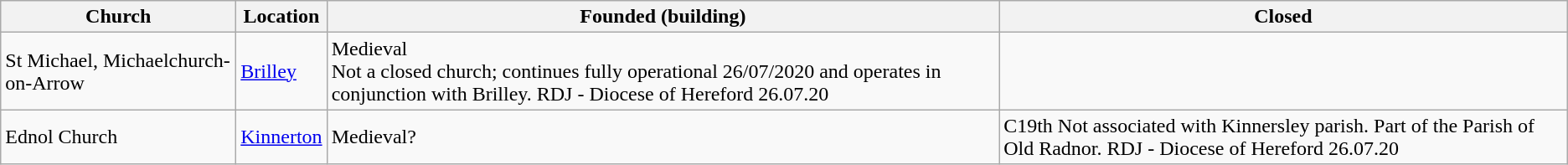<table class="wikitable">
<tr>
<th>Church</th>
<th>Location</th>
<th>Founded (building)</th>
<th>Closed</th>
</tr>
<tr>
<td>St Michael, Michaelchurch-on-Arrow</td>
<td><a href='#'>Brilley</a></td>
<td>Medieval<br>Not a closed church; continues fully operational 26/07/2020 and operates in conjunction with Brilley. RDJ - Diocese of Hereford 26.07.20</td>
<td></td>
</tr>
<tr>
<td>Ednol Church</td>
<td><a href='#'>Kinnerton</a></td>
<td>Medieval?</td>
<td>C19th Not associated with Kinnersley parish. Part of the Parish of Old Radnor. RDJ - Diocese of Hereford 26.07.20</td>
</tr>
</table>
